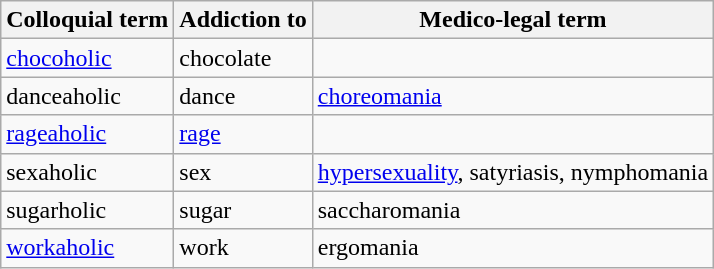<table class="wikitable">
<tr>
<th>Colloquial term</th>
<th>Addiction to</th>
<th>Medico-legal term</th>
</tr>
<tr>
<td><a href='#'>chocoholic</a></td>
<td>chocolate</td>
<td></td>
</tr>
<tr>
<td>danceaholic</td>
<td>dance</td>
<td><a href='#'>choreomania</a></td>
</tr>
<tr>
<td><a href='#'>rageaholic</a></td>
<td><a href='#'>rage</a></td>
<td></td>
</tr>
<tr>
<td>sexaholic</td>
<td>sex</td>
<td><a href='#'>hypersexuality</a>, satyriasis, nymphomania</td>
</tr>
<tr>
<td>sugarholic</td>
<td>sugar</td>
<td>saccharomania</td>
</tr>
<tr>
<td><a href='#'>workaholic</a></td>
<td>work</td>
<td>ergomania</td>
</tr>
</table>
